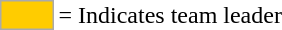<table>
<tr>
<td style="background-color:#FFCC00; border:1px solid #aaaaaa; width:2em;"></td>
<td>= Indicates team leader</td>
</tr>
</table>
